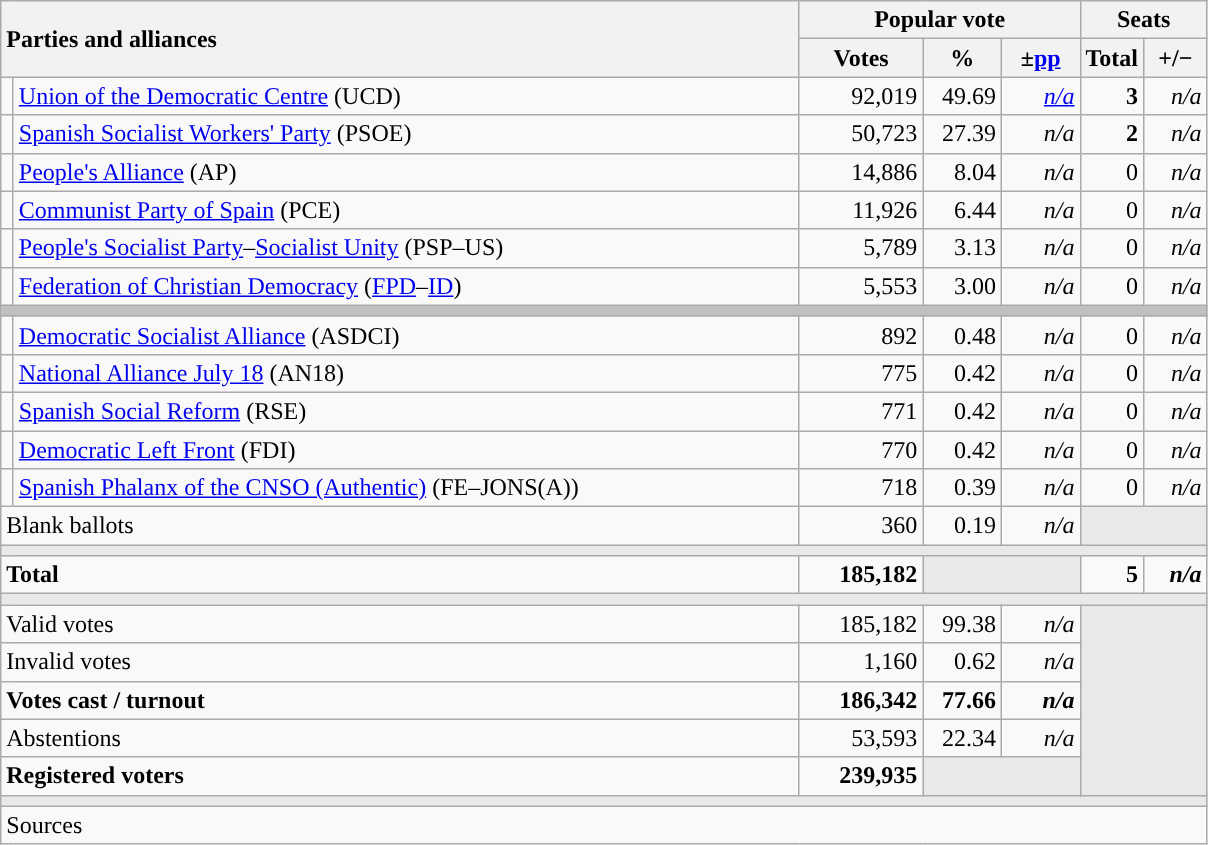<table class="wikitable" style="text-align:right;">
<tr>
<th style="text-align:left;" rowspan="2" colspan="2" width="525">Parties and alliances</th>
<th colspan="3">Popular vote</th>
<th colspan="2">Seats</th>
</tr>
<tr>
<th width="75">Votes</th>
<th width="45">%</th>
<th width="45">±<a href='#'>pp</a></th>
<th width="35">Total</th>
<th width="35">+/−</th>
</tr>
<tr>
<td width="1" style="color:inherit;background:"></td>
<td align="left"><a href='#'>Union of the Democratic Centre</a> (UCD)</td>
<td>92,019</td>
<td>49.69</td>
<td><em><a href='#'>n/a</a></em></td>
<td><strong>3</strong></td>
<td><em>n/a</em></td>
</tr>
<tr>
<td style="color:inherit;background:"></td>
<td align="left"><a href='#'>Spanish Socialist Workers' Party</a> (PSOE)</td>
<td>50,723</td>
<td>27.39</td>
<td><em>n/a</em></td>
<td><strong>2</strong></td>
<td><em>n/a</em></td>
</tr>
<tr>
<td style="color:inherit;background:"></td>
<td align="left"><a href='#'>People's Alliance</a> (AP)</td>
<td>14,886</td>
<td>8.04</td>
<td><em>n/a</em></td>
<td>0</td>
<td><em>n/a</em></td>
</tr>
<tr>
<td style="color:inherit;background:"></td>
<td align="left"><a href='#'>Communist Party of Spain</a> (PCE)</td>
<td>11,926</td>
<td>6.44</td>
<td><em>n/a</em></td>
<td>0</td>
<td><em>n/a</em></td>
</tr>
<tr>
<td style="color:inherit;background:"></td>
<td align="left"><a href='#'>People's Socialist Party</a>–<a href='#'>Socialist Unity</a> (PSP–US)</td>
<td>5,789</td>
<td>3.13</td>
<td><em>n/a</em></td>
<td>0</td>
<td><em>n/a</em></td>
</tr>
<tr>
<td style="color:inherit;background:"></td>
<td align="left"><a href='#'>Federation of Christian Democracy</a> (<a href='#'>FPD</a>–<a href='#'>ID</a>)</td>
<td>5,553</td>
<td>3.00</td>
<td><em>n/a</em></td>
<td>0</td>
<td><em>n/a</em></td>
</tr>
<tr>
<td colspan="7" bgcolor="#C0C0C0"></td>
</tr>
<tr>
<td style="color:inherit;background:"></td>
<td align="left"><a href='#'>Democratic Socialist Alliance</a> (ASDCI)</td>
<td>892</td>
<td>0.48</td>
<td><em>n/a</em></td>
<td>0</td>
<td><em>n/a</em></td>
</tr>
<tr>
<td style="color:inherit;background:"></td>
<td align="left"><a href='#'>National Alliance July 18</a> (AN18)</td>
<td>775</td>
<td>0.42</td>
<td><em>n/a</em></td>
<td>0</td>
<td><em>n/a</em></td>
</tr>
<tr>
<td style="color:inherit;background:"></td>
<td align="left"><a href='#'>Spanish Social Reform</a> (RSE)</td>
<td>771</td>
<td>0.42</td>
<td><em>n/a</em></td>
<td>0</td>
<td><em>n/a</em></td>
</tr>
<tr>
<td style="color:inherit;background:"></td>
<td align="left"><a href='#'>Democratic Left Front</a> (FDI)</td>
<td>770</td>
<td>0.42</td>
<td><em>n/a</em></td>
<td>0</td>
<td><em>n/a</em></td>
</tr>
<tr>
<td style="color:inherit;background:"></td>
<td align="left"><a href='#'>Spanish Phalanx of the CNSO (Authentic)</a> (FE–JONS(A))</td>
<td>718</td>
<td>0.39</td>
<td><em>n/a</em></td>
<td>0</td>
<td><em>n/a</em></td>
</tr>
<tr>
<td align="left" colspan="2">Blank ballots</td>
<td>360</td>
<td>0.19</td>
<td><em>n/a</em></td>
<td bgcolor="#E9E9E9" colspan="2"></td>
</tr>
<tr>
<td colspan="7" bgcolor="#E9E9E9"></td>
</tr>
<tr style="font-weight:bold;">
<td align="left" colspan="2">Total</td>
<td>185,182</td>
<td bgcolor="#E9E9E9" colspan="2"></td>
<td>5</td>
<td><em>n/a</em></td>
</tr>
<tr>
<td colspan="7" bgcolor="#E9E9E9"></td>
</tr>
<tr>
<td align="left" colspan="2">Valid votes</td>
<td>185,182</td>
<td>99.38</td>
<td><em>n/a</em></td>
<td bgcolor="#E9E9E9" colspan="2" rowspan="5"></td>
</tr>
<tr>
<td align="left" colspan="2">Invalid votes</td>
<td>1,160</td>
<td>0.62</td>
<td><em>n/a</em></td>
</tr>
<tr style="font-weight:bold;">
<td align="left" colspan="2">Votes cast / turnout</td>
<td>186,342</td>
<td>77.66</td>
<td><em>n/a</em></td>
</tr>
<tr>
<td align="left" colspan="2">Abstentions</td>
<td>53,593</td>
<td>22.34</td>
<td><em>n/a</em></td>
</tr>
<tr style="font-weight:bold;">
<td align="left" colspan="2">Registered voters</td>
<td>239,935</td>
<td bgcolor="#E9E9E9" colspan="2"></td>
</tr>
<tr>
<td colspan="7" bgcolor="#E9E9E9"></td>
</tr>
<tr>
<td align="left" colspan="7">Sources</td>
</tr>
</table>
